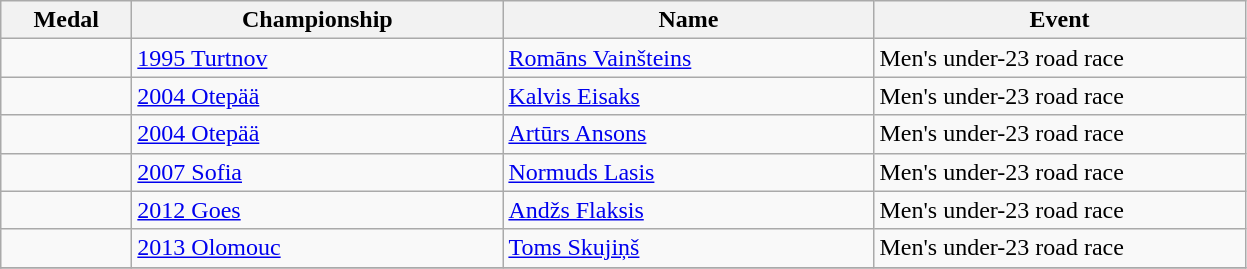<table class="wikitable sortable">
<tr>
<th style="width:5em">Medal</th>
<th style="width:15em">Championship</th>
<th style="width:15em">Name</th>
<th style="width:15em">Event</th>
</tr>
<tr>
<td></td>
<td> <a href='#'>1995 Turtnov</a></td>
<td><a href='#'>Romāns Vainšteins</a></td>
<td>Men's under-23 road race</td>
</tr>
<tr>
<td></td>
<td> <a href='#'>2004 Otepää</a></td>
<td><a href='#'>Kalvis Eisaks</a></td>
<td>Men's under-23 road race</td>
</tr>
<tr>
<td></td>
<td> <a href='#'>2004 Otepää</a></td>
<td><a href='#'>Artūrs Ansons</a></td>
<td>Men's under-23 road race</td>
</tr>
<tr>
<td></td>
<td> <a href='#'>2007 Sofia</a></td>
<td><a href='#'>Normuds Lasis</a></td>
<td>Men's under-23 road race</td>
</tr>
<tr>
<td></td>
<td> <a href='#'>2012 Goes</a></td>
<td><a href='#'>Andžs Flaksis</a></td>
<td>Men's under-23 road race</td>
</tr>
<tr>
<td></td>
<td> <a href='#'>2013 Olomouc</a></td>
<td><a href='#'>Toms Skujiņš</a></td>
<td>Men's under-23 road race</td>
</tr>
<tr>
</tr>
</table>
